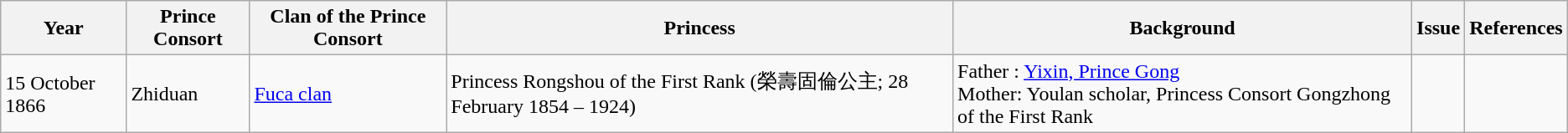<table class="wikitable">
<tr>
<th>Year</th>
<th>Prince Consort</th>
<th>Clan of the Prince Consort</th>
<th>Princess</th>
<th>Background</th>
<th>Issue</th>
<th>References</th>
</tr>
<tr>
<td>15 October 1866</td>
<td>Zhiduan</td>
<td><a href='#'>Fuca clan</a></td>
<td>Princess Rongshou of the First Rank (榮壽固倫公主; 28 February 1854 – 1924)</td>
<td>Father : <a href='#'>Yixin, Prince Gong</a><br>Mother: Youlan scholar, Princess Consort Gongzhong of the First Rank</td>
<td></td>
<td></td>
</tr>
</table>
